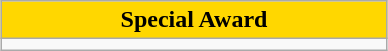<table class = "wikitable" style="margin:1em auto;">
<tr>
<th style="background:gold" width = "250">Special Award</th>
</tr>
<tr>
<td></td>
</tr>
</table>
